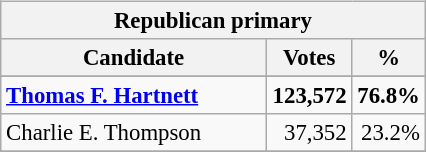<table class="wikitable" align="left" style="margin: 1em 1em 1em 0; font-size: 95%;">
<tr>
<th colspan="3">Republican primary</th>
</tr>
<tr>
<th colspan="1" style="width: 170px">Candidate</th>
<th style="width: 50px">Votes</th>
<th style="width: 40px">%</th>
</tr>
<tr>
</tr>
<tr>
<td><strong><a href='#'>Thomas F. Hartnett</a></strong></td>
<td align="right"><strong>123,572</strong></td>
<td align="right"><strong>76.8%</strong></td>
</tr>
<tr>
<td>Charlie E. Thompson</td>
<td align="right">37,352</td>
<td align="right">23.2%</td>
</tr>
<tr>
</tr>
</table>
